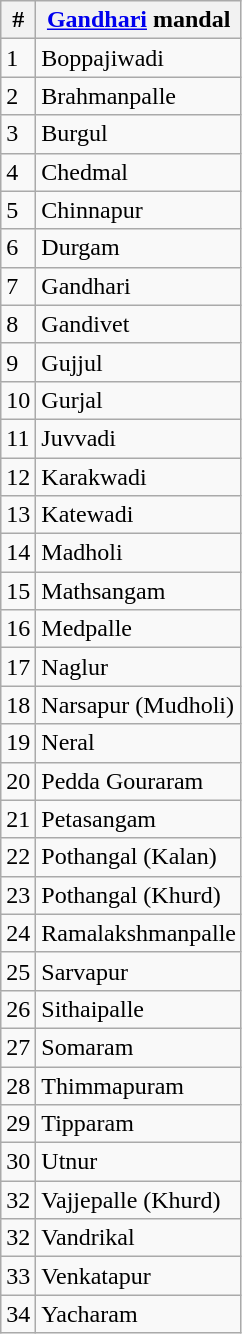<table class="wikitable">
<tr>
<th>#</th>
<th><a href='#'>Gandhari</a> mandal</th>
</tr>
<tr>
<td>1</td>
<td>Boppajiwadi</td>
</tr>
<tr>
<td>2</td>
<td>Brahmanpalle</td>
</tr>
<tr>
<td>3</td>
<td>Burgul</td>
</tr>
<tr>
<td>4</td>
<td>Chedmal</td>
</tr>
<tr>
<td>5</td>
<td>Chinnapur</td>
</tr>
<tr>
<td>6</td>
<td>Durgam</td>
</tr>
<tr>
<td>7</td>
<td>Gandhari</td>
</tr>
<tr>
<td>8</td>
<td>Gandivet</td>
</tr>
<tr>
<td>9</td>
<td>Gujjul</td>
</tr>
<tr>
<td>10</td>
<td>Gurjal</td>
</tr>
<tr>
<td>11</td>
<td>Juvvadi</td>
</tr>
<tr>
<td>12</td>
<td>Karakwadi</td>
</tr>
<tr>
<td>13</td>
<td>Katewadi</td>
</tr>
<tr>
<td>14</td>
<td>Madholi</td>
</tr>
<tr>
<td>15</td>
<td>Mathsangam</td>
</tr>
<tr>
<td>16</td>
<td>Medpalle</td>
</tr>
<tr>
<td>17</td>
<td>Naglur</td>
</tr>
<tr>
<td>18</td>
<td>Narsapur (Mudholi)</td>
</tr>
<tr>
<td>19</td>
<td>Neral</td>
</tr>
<tr>
<td>20</td>
<td>Pedda Gouraram</td>
</tr>
<tr>
<td>21</td>
<td>Petasangam</td>
</tr>
<tr>
<td>22</td>
<td>Pothangal (Kalan)</td>
</tr>
<tr>
<td>23</td>
<td>Pothangal (Khurd)</td>
</tr>
<tr>
<td>24</td>
<td>Ramalakshmanpalle</td>
</tr>
<tr>
<td>25</td>
<td>Sarvapur</td>
</tr>
<tr>
<td>26</td>
<td>Sithaipalle</td>
</tr>
<tr>
<td>27</td>
<td>Somaram</td>
</tr>
<tr>
<td>28</td>
<td>Thimmapuram</td>
</tr>
<tr>
<td>29</td>
<td>Tipparam</td>
</tr>
<tr>
<td>30</td>
<td>Utnur</td>
</tr>
<tr>
<td>32</td>
<td>Vajjepalle (Khurd)</td>
</tr>
<tr>
<td>32</td>
<td>Vandrikal</td>
</tr>
<tr>
<td>33</td>
<td>Venkatapur</td>
</tr>
<tr>
<td>34</td>
<td>Yacharam</td>
</tr>
</table>
